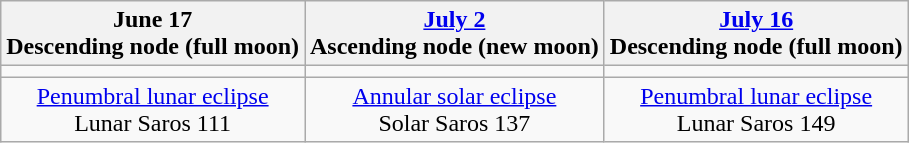<table class="wikitable">
<tr>
<th>June 17<br>Descending node (full moon)<br></th>
<th><a href='#'>July 2</a><br>Ascending node (new moon)<br></th>
<th><a href='#'>July 16</a><br>Descending node (full moon)<br></th>
</tr>
<tr>
<td></td>
<td></td>
<td></td>
</tr>
<tr align=center>
<td><a href='#'>Penumbral lunar eclipse</a><br>Lunar Saros 111</td>
<td><a href='#'>Annular solar eclipse</a><br>Solar Saros 137</td>
<td><a href='#'>Penumbral lunar eclipse</a><br>Lunar Saros 149</td>
</tr>
</table>
